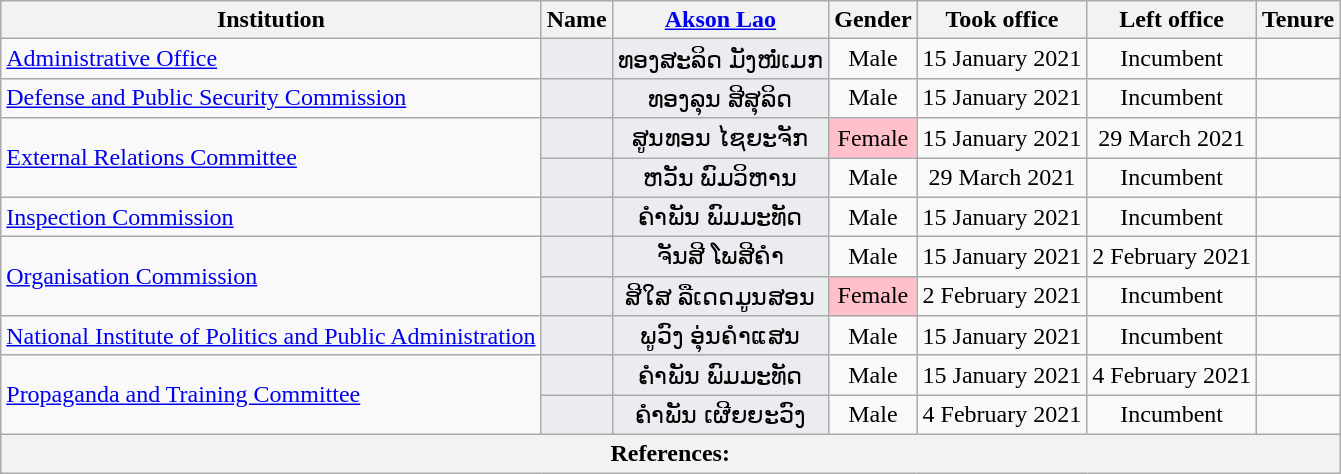<table class="wikitable sortable" style=text-align:center>
<tr>
<th scope="col">Institution</th>
<th scope="col">Name</th>
<th scope="col" class="unsortable"><a href='#'>Akson Lao</a></th>
<th scope="col">Gender</th>
<th scope="col">Took office</th>
<th scope="col">Left office</th>
<th scope="col">Tenure</th>
</tr>
<tr>
<td align="left"><a href='#'>Administrative Office</a></td>
<td bgcolor = #EAECF0></td>
<td bgcolor = #EAECF0>ທອງສະລິດ ມັງໜໍ່ເມກ</td>
<td>Male</td>
<td>15 January 2021</td>
<td>Incumbent</td>
<td></td>
</tr>
<tr>
<td align="left"><a href='#'>Defense and Public Security Commission</a></td>
<td bgcolor = #EAECF0></td>
<td bgcolor = #EAECF0>ທອງລຸນ ສີສຸລິດ</td>
<td>Male</td>
<td>15 January 2021</td>
<td>Incumbent</td>
<td></td>
</tr>
<tr>
<td align="left" rowspan="2"><a href='#'>External Relations Committee</a></td>
<td bgcolor = #EAECF0></td>
<td bgcolor = #EAECF0>ສູນທອນ ໄຊຍະຈັກ</td>
<td bgcolor = Pink>Female</td>
<td>15 January 2021</td>
<td>29 March 2021</td>
<td></td>
</tr>
<tr>
<td bgcolor = #EAECF0></td>
<td bgcolor = #EAECF0>ຫວັນ ພົມວິຫານ</td>
<td>Male</td>
<td>29 March 2021</td>
<td>Incumbent</td>
<td></td>
</tr>
<tr>
<td align="left"><a href='#'>Inspection Commission</a></td>
<td bgcolor = #EAECF0></td>
<td bgcolor = #EAECF0>ຄໍາພັນ ພົມມະທັດ</td>
<td>Male</td>
<td>15 January 2021</td>
<td>Incumbent</td>
<td></td>
</tr>
<tr>
<td align="left" rowspan="2"><a href='#'>Organisation Commission</a></td>
<td bgcolor = #EAECF0></td>
<td bgcolor = #EAECF0>ຈັນສີ ໂພສີຄຳ</td>
<td>Male</td>
<td>15 January 2021</td>
<td>2 February 2021</td>
<td></td>
</tr>
<tr>
<td bgcolor = #EAECF0></td>
<td bgcolor = #EAECF0>ສີໃສ ລືເດດມູນສອນ</td>
<td bgcolor = Pink>Female</td>
<td>2 February 2021</td>
<td>Incumbent</td>
<td></td>
</tr>
<tr>
<td align="left"><a href='#'>National Institute of Politics and Public Administration</a></td>
<td bgcolor = #EAECF0></td>
<td bgcolor = #EAECF0>ພູວົງ ອຸ່ນຄໍາແສນ</td>
<td>Male</td>
<td>15 January 2021</td>
<td>Incumbent</td>
<td></td>
</tr>
<tr>
<td align="left" rowspan="2"><a href='#'>Propaganda and Training Committee</a></td>
<td bgcolor = #EAECF0></td>
<td bgcolor = #EAECF0>ຄໍາພັນ ພົມມະທັດ</td>
<td>Male</td>
<td>15 January 2021</td>
<td>4 February 2021</td>
<td></td>
</tr>
<tr>
<td bgcolor = #EAECF0></td>
<td bgcolor = #EAECF0>ຄໍາພັນ ເຜີຍຍະວົງ</td>
<td>Male</td>
<td>4 February 2021</td>
<td>Incumbent</td>
<td></td>
</tr>
<tr>
<th colspan="7" unsortable><strong>References:</strong><br></th>
</tr>
</table>
